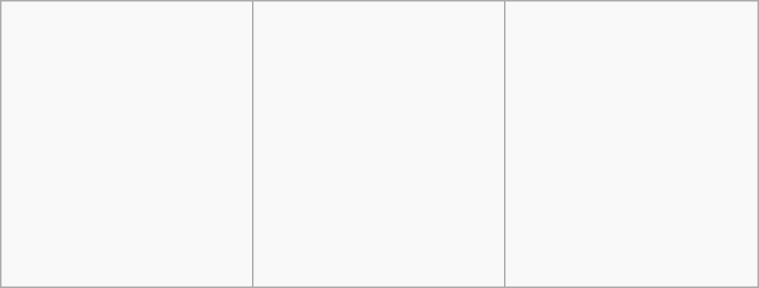<table class="wikitable" style="width: 40%; height: 12em;">
<tr>
<td></td>
<td></td>
<td></td>
</tr>
</table>
